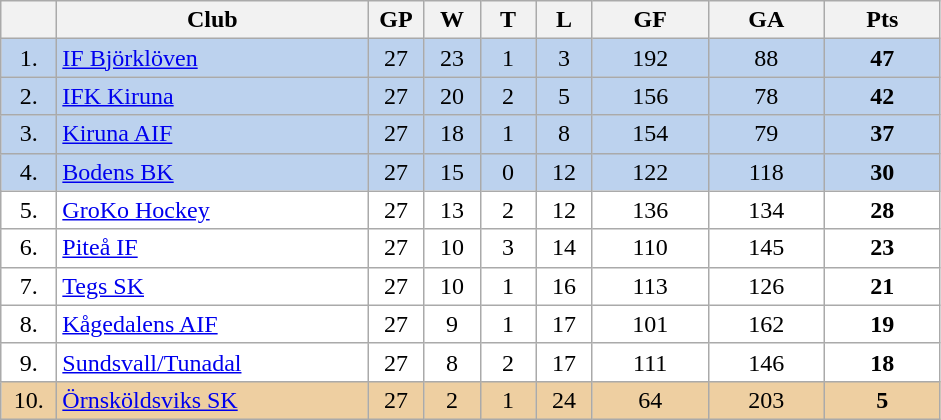<table class="wikitable">
<tr>
<th width="30"></th>
<th width="200">Club</th>
<th width="30">GP</th>
<th width="30">W</th>
<th width="30">T</th>
<th width="30">L</th>
<th width="70">GF</th>
<th width="70">GA</th>
<th width="70">Pts</th>
</tr>
<tr bgcolor="#BCD2EE" align="center">
<td>1.</td>
<td align="left"><a href='#'>IF Björklöven</a></td>
<td>27</td>
<td>23</td>
<td>1</td>
<td>3</td>
<td>192</td>
<td>88</td>
<td><strong>47</strong></td>
</tr>
<tr bgcolor="#BCD2EE" align="center">
<td>2.</td>
<td align="left"><a href='#'>IFK Kiruna</a></td>
<td>27</td>
<td>20</td>
<td>2</td>
<td>5</td>
<td>156</td>
<td>78</td>
<td><strong>42</strong></td>
</tr>
<tr bgcolor="#BCD2EE" align="center">
<td>3.</td>
<td align="left"><a href='#'>Kiruna AIF</a></td>
<td>27</td>
<td>18</td>
<td>1</td>
<td>8</td>
<td>154</td>
<td>79</td>
<td><strong>37</strong></td>
</tr>
<tr bgcolor="#BCD2EE" align="center">
<td>4.</td>
<td align="left"><a href='#'>Bodens BK</a></td>
<td>27</td>
<td>15</td>
<td>0</td>
<td>12</td>
<td>122</td>
<td>118</td>
<td><strong>30</strong></td>
</tr>
<tr bgcolor="#FFFFFF" align="center">
<td>5.</td>
<td align="left"><a href='#'>GroKo Hockey</a></td>
<td>27</td>
<td>13</td>
<td>2</td>
<td>12</td>
<td>136</td>
<td>134</td>
<td><strong>28</strong></td>
</tr>
<tr bgcolor="#FFFFFF" align="center">
<td>6.</td>
<td align="left"><a href='#'>Piteå IF</a></td>
<td>27</td>
<td>10</td>
<td>3</td>
<td>14</td>
<td>110</td>
<td>145</td>
<td><strong>23</strong></td>
</tr>
<tr bgcolor="#FFFFFF" align="center">
<td>7.</td>
<td align="left"><a href='#'>Tegs SK</a></td>
<td>27</td>
<td>10</td>
<td>1</td>
<td>16</td>
<td>113</td>
<td>126</td>
<td><strong>21</strong></td>
</tr>
<tr bgcolor="#FFFFFF" align="center">
<td>8.</td>
<td align="left"><a href='#'>Kågedalens AIF</a></td>
<td>27</td>
<td>9</td>
<td>1</td>
<td>17</td>
<td>101</td>
<td>162</td>
<td><strong>19</strong></td>
</tr>
<tr bgcolor="#FFFFFF" align="center">
<td>9.</td>
<td align="left"><a href='#'>Sundsvall/Tunadal</a></td>
<td>27</td>
<td>8</td>
<td>2</td>
<td>17</td>
<td>111</td>
<td>146</td>
<td><strong>18</strong></td>
</tr>
<tr bgcolor="#EECFA1" align="center">
<td>10.</td>
<td align="left"><a href='#'>Örnsköldsviks SK</a></td>
<td>27</td>
<td>2</td>
<td>1</td>
<td>24</td>
<td>64</td>
<td>203</td>
<td><strong>5</strong></td>
</tr>
</table>
